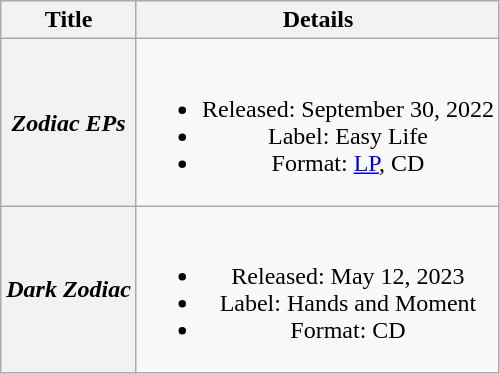<table class="wikitable plainrowheaders" style="text-align:center;" border="1">
<tr>
<th>Title</th>
<th>Details</th>
</tr>
<tr>
<th scope="row"><em>Zodiac EPs</em></th>
<td><br><ul><li>Released: September 30, 2022</li><li>Label: Easy Life</li><li>Format: <a href='#'>LP</a>, CD</li></ul></td>
</tr>
<tr>
<th scope="row"><em>Dark Zodiac</em></th>
<td><br><ul><li>Released: May 12, 2023<br></li><li>Label: Hands and Moment</li><li>Format: CD</li></ul></td>
</tr>
</table>
